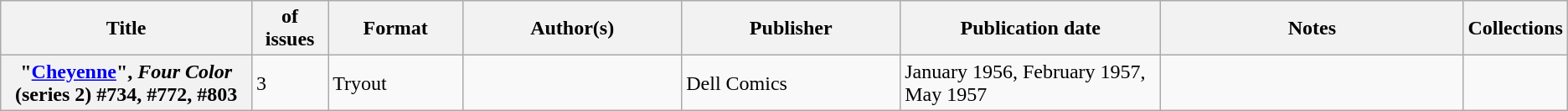<table class="wikitable">
<tr>
<th>Title</th>
<th style="width:40pt"> of issues</th>
<th style="width:75pt">Format</th>
<th style="width:125pt">Author(s)</th>
<th style="width:125pt">Publisher</th>
<th style="width:150pt">Publication date</th>
<th style="width:175pt">Notes</th>
<th>Collections</th>
</tr>
<tr>
<th>"<a href='#'>Cheyenne</a>", <em>Four Color</em> (series 2) #734, #772, #803</th>
<td>3</td>
<td>Tryout</td>
<td></td>
<td>Dell Comics</td>
<td>January 1956, February 1957, May 1957</td>
<td></td>
<td></td>
</tr>
</table>
